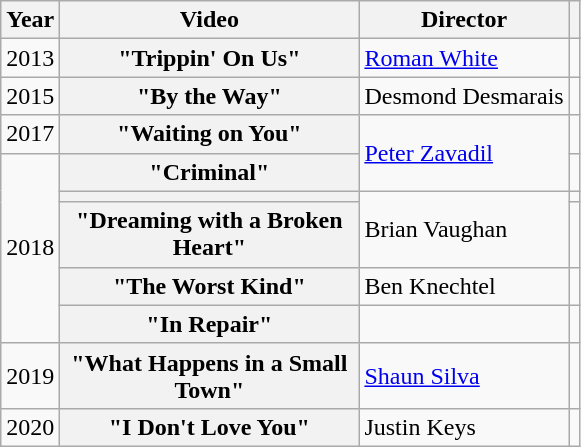<table class="wikitable plainrowheaders">
<tr>
<th>Year</th>
<th style="width:12em;">Video</th>
<th>Director</th>
<th></th>
</tr>
<tr>
<td>2013</td>
<th scope="row">"Trippin' On Us"</th>
<td><a href='#'>Roman White</a></td>
<td></td>
</tr>
<tr>
<td>2015</td>
<th scope="row">"By the Way"</th>
<td>Desmond Desmarais</td>
<td></td>
</tr>
<tr>
<td>2017</td>
<th scope="row">"Waiting on You"</th>
<td rowspan="2"><a href='#'>Peter Zavadil</a></td>
<td></td>
</tr>
<tr>
<td rowspan="5">2018</td>
<th scope="row">"Criminal"</th>
<td></td>
</tr>
<tr>
<th scope="row"></th>
<td rowspan="2">Brian Vaughan</td>
<td></td>
</tr>
<tr>
<th scope="row">"Dreaming with a Broken Heart"</th>
<td></td>
</tr>
<tr>
<th scope="row">"The Worst Kind" </th>
<td>Ben Knechtel</td>
<td></td>
</tr>
<tr>
<th scope="row">"In Repair"</th>
<td></td>
<td></td>
</tr>
<tr>
<td>2019</td>
<th scope="row">"What Happens in a Small Town" </th>
<td><a href='#'>Shaun Silva</a></td>
<td></td>
</tr>
<tr>
<td>2020</td>
<th scope="row">"I Don't Love You"</th>
<td>Justin Keys</td>
<td></td>
</tr>
</table>
